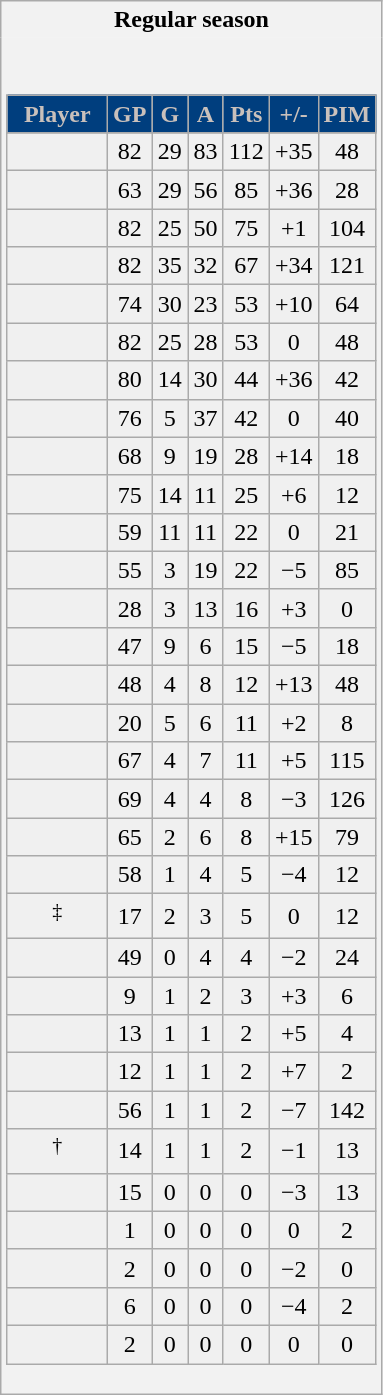<table class="wikitable" style="border: 1px solid #aaa;">
<tr>
<th style="border: 0;">Regular season</th>
</tr>
<tr>
<td style="background: #f2f2f2; border: 0; text-align: center;"><br><table class="wikitable sortable" width="100%">
<tr align=center>
<th style="background:#003e7e;color:#c9c0bb;" width="40%">Player</th>
<th style="background:#003e7e;color:#c9c0bb;" width="10%">GP</th>
<th style="background:#003e7e;color:#c9c0bb;" width="10%">G</th>
<th style="background:#003e7e;color:#c9c0bb;" width="10%">A</th>
<th style="background:#003e7e;color:#c9c0bb;" width="10%">Pts</th>
<th style="background:#003e7e;color:#c9c0bb;" width="10%">+/-</th>
<th style="background:#003e7e;color:#c9c0bb;" width="10%">PIM</th>
</tr>
<tr align=center>
</tr>
<tr bgcolor="#f0f0f0">
<td></td>
<td>82</td>
<td>29</td>
<td>83</td>
<td>112</td>
<td>+35</td>
<td>48</td>
</tr>
<tr bgcolor="#f0f0f0">
<td></td>
<td>63</td>
<td>29</td>
<td>56</td>
<td>85</td>
<td>+36</td>
<td>28</td>
</tr>
<tr bgcolor="#f0f0f0">
<td></td>
<td>82</td>
<td>25</td>
<td>50</td>
<td>75</td>
<td>+1</td>
<td>104</td>
</tr>
<tr bgcolor="#f0f0f0">
<td></td>
<td>82</td>
<td>35</td>
<td>32</td>
<td>67</td>
<td>+34</td>
<td>121</td>
</tr>
<tr bgcolor="#f0f0f0">
<td></td>
<td>74</td>
<td>30</td>
<td>23</td>
<td>53</td>
<td>+10</td>
<td>64</td>
</tr>
<tr bgcolor="#f0f0f0">
<td></td>
<td>82</td>
<td>25</td>
<td>28</td>
<td>53</td>
<td>0</td>
<td>48</td>
</tr>
<tr bgcolor="#f0f0f0">
<td></td>
<td>80</td>
<td>14</td>
<td>30</td>
<td>44</td>
<td>+36</td>
<td>42</td>
</tr>
<tr bgcolor="#f0f0f0">
<td></td>
<td>76</td>
<td>5</td>
<td>37</td>
<td>42</td>
<td>0</td>
<td>40</td>
</tr>
<tr bgcolor="#f0f0f0">
<td></td>
<td>68</td>
<td>9</td>
<td>19</td>
<td>28</td>
<td>+14</td>
<td>18</td>
</tr>
<tr bgcolor="#f0f0f0">
<td></td>
<td>75</td>
<td>14</td>
<td>11</td>
<td>25</td>
<td>+6</td>
<td>12</td>
</tr>
<tr bgcolor="#f0f0f0">
<td></td>
<td>59</td>
<td>11</td>
<td>11</td>
<td>22</td>
<td>0</td>
<td>21</td>
</tr>
<tr bgcolor="#f0f0f0">
<td></td>
<td>55</td>
<td>3</td>
<td>19</td>
<td>22</td>
<td>−5</td>
<td>85</td>
</tr>
<tr bgcolor="#f0f0f0">
<td></td>
<td>28</td>
<td>3</td>
<td>13</td>
<td>16</td>
<td>+3</td>
<td>0</td>
</tr>
<tr bgcolor="#f0f0f0">
<td></td>
<td>47</td>
<td>9</td>
<td>6</td>
<td>15</td>
<td>−5</td>
<td>18</td>
</tr>
<tr bgcolor="#f0f0f0">
<td></td>
<td>48</td>
<td>4</td>
<td>8</td>
<td>12</td>
<td>+13</td>
<td>48</td>
</tr>
<tr bgcolor="#f0f0f0">
<td></td>
<td>20</td>
<td>5</td>
<td>6</td>
<td>11</td>
<td>+2</td>
<td>8</td>
</tr>
<tr bgcolor="#f0f0f0">
<td></td>
<td>67</td>
<td>4</td>
<td>7</td>
<td>11</td>
<td>+5</td>
<td>115</td>
</tr>
<tr bgcolor="#f0f0f0">
<td></td>
<td>69</td>
<td>4</td>
<td>4</td>
<td>8</td>
<td>−3</td>
<td>126</td>
</tr>
<tr bgcolor="#f0f0f0">
<td></td>
<td>65</td>
<td>2</td>
<td>6</td>
<td>8</td>
<td>+15</td>
<td>79</td>
</tr>
<tr bgcolor="#f0f0f0">
<td></td>
<td>58</td>
<td>1</td>
<td>4</td>
<td>5</td>
<td>−4</td>
<td>12</td>
</tr>
<tr bgcolor="#f0f0f0">
<td><sup>‡</sup></td>
<td>17</td>
<td>2</td>
<td>3</td>
<td>5</td>
<td>0</td>
<td>12</td>
</tr>
<tr bgcolor="#f0f0f0">
<td></td>
<td>49</td>
<td>0</td>
<td>4</td>
<td>4</td>
<td>−2</td>
<td>24</td>
</tr>
<tr bgcolor="#f0f0f0">
<td></td>
<td>9</td>
<td>1</td>
<td>2</td>
<td>3</td>
<td>+3</td>
<td>6</td>
</tr>
<tr bgcolor="#f0f0f0">
<td></td>
<td>13</td>
<td>1</td>
<td>1</td>
<td>2</td>
<td>+5</td>
<td>4</td>
</tr>
<tr bgcolor="#f0f0f0">
<td></td>
<td>12</td>
<td>1</td>
<td>1</td>
<td>2</td>
<td>+7</td>
<td>2</td>
</tr>
<tr bgcolor="#f0f0f0">
<td></td>
<td>56</td>
<td>1</td>
<td>1</td>
<td>2</td>
<td>−7</td>
<td>142</td>
</tr>
<tr bgcolor="#f0f0f0">
<td><sup>†</sup></td>
<td>14</td>
<td>1</td>
<td>1</td>
<td>2</td>
<td>−1</td>
<td>13</td>
</tr>
<tr bgcolor="#f0f0f0">
<td></td>
<td>15</td>
<td>0</td>
<td>0</td>
<td>0</td>
<td>−3</td>
<td>13</td>
</tr>
<tr bgcolor="#f0f0f0">
<td></td>
<td>1</td>
<td>0</td>
<td>0</td>
<td>0</td>
<td>0</td>
<td>2</td>
</tr>
<tr bgcolor="#f0f0f0">
<td></td>
<td>2</td>
<td>0</td>
<td>0</td>
<td>0</td>
<td>−2</td>
<td>0</td>
</tr>
<tr bgcolor="#f0f0f0">
<td></td>
<td>6</td>
<td>0</td>
<td>0</td>
<td>0</td>
<td>−4</td>
<td>2</td>
</tr>
<tr bgcolor="#f0f0f0">
<td></td>
<td>2</td>
<td>0</td>
<td>0</td>
<td>0</td>
<td>0</td>
<td>0</td>
</tr>
</table>
</td>
</tr>
</table>
